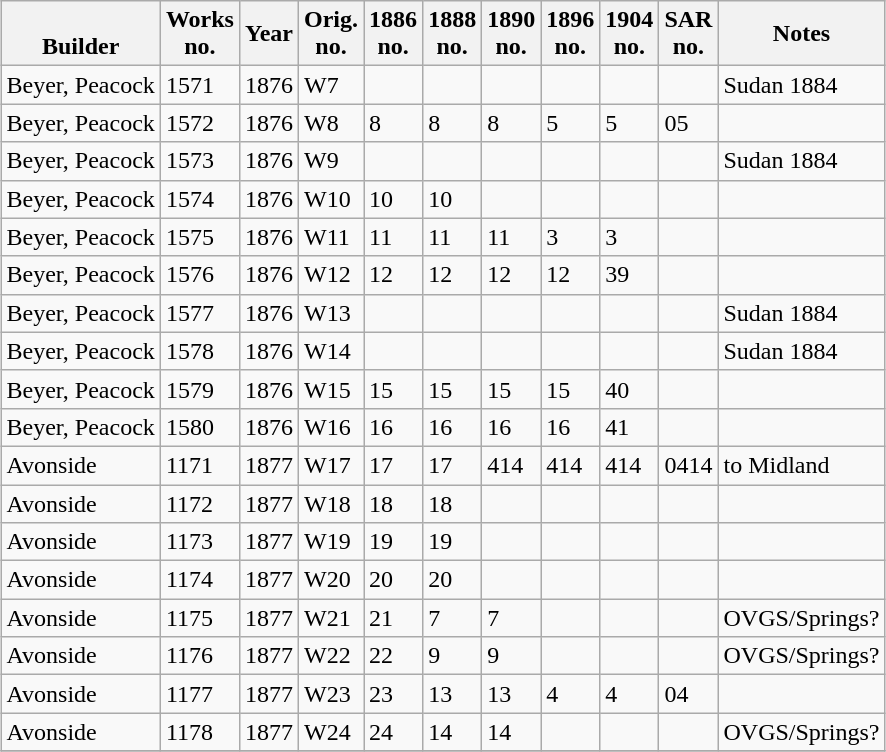<table class="wikitable collapsible collapsed sortable" style="margin:0.5em auto; font-size:100%;">
<tr>
<th><br>Builder</th>
<th>Works<br>no.</th>
<th>Year<br></th>
<th>Orig.<br>no.</th>
<th>1886<br>no.</th>
<th>1888<br>no.</th>
<th>1890<br>no.</th>
<th>1896<br>no.</th>
<th>1904<br>no.</th>
<th>SAR<br>no.</th>
<th>Notes</th>
</tr>
<tr>
<td>Beyer, Peacock</td>
<td>1571</td>
<td>1876</td>
<td>W7</td>
<td></td>
<td></td>
<td></td>
<td></td>
<td></td>
<td></td>
<td>Sudan 1884</td>
</tr>
<tr>
<td>Beyer, Peacock</td>
<td>1572</td>
<td>1876</td>
<td>W8</td>
<td>8</td>
<td>8</td>
<td>8</td>
<td>5</td>
<td>5</td>
<td>05</td>
<td></td>
</tr>
<tr>
<td>Beyer, Peacock</td>
<td>1573</td>
<td>1876</td>
<td>W9</td>
<td></td>
<td></td>
<td></td>
<td></td>
<td></td>
<td></td>
<td>Sudan 1884</td>
</tr>
<tr>
<td>Beyer, Peacock</td>
<td>1574</td>
<td>1876</td>
<td>W10</td>
<td>10</td>
<td>10</td>
<td></td>
<td></td>
<td></td>
<td></td>
<td></td>
</tr>
<tr>
<td>Beyer, Peacock</td>
<td>1575</td>
<td>1876</td>
<td>W11</td>
<td>11</td>
<td>11</td>
<td>11</td>
<td>3</td>
<td>3</td>
<td></td>
<td></td>
</tr>
<tr>
<td>Beyer, Peacock</td>
<td>1576</td>
<td>1876</td>
<td>W12</td>
<td>12</td>
<td>12</td>
<td>12</td>
<td>12</td>
<td>39</td>
<td></td>
<td></td>
</tr>
<tr>
<td>Beyer, Peacock</td>
<td>1577</td>
<td>1876</td>
<td>W13</td>
<td></td>
<td></td>
<td></td>
<td></td>
<td></td>
<td></td>
<td>Sudan 1884</td>
</tr>
<tr>
<td>Beyer, Peacock</td>
<td>1578</td>
<td>1876</td>
<td>W14</td>
<td></td>
<td></td>
<td></td>
<td></td>
<td></td>
<td></td>
<td>Sudan 1884</td>
</tr>
<tr>
<td>Beyer, Peacock</td>
<td>1579</td>
<td>1876</td>
<td>W15</td>
<td>15</td>
<td>15</td>
<td>15</td>
<td>15</td>
<td>40</td>
<td></td>
<td></td>
</tr>
<tr>
<td>Beyer, Peacock</td>
<td>1580</td>
<td>1876</td>
<td>W16</td>
<td>16</td>
<td>16</td>
<td>16</td>
<td>16</td>
<td>41</td>
<td></td>
<td></td>
</tr>
<tr>
<td>Avonside</td>
<td>1171</td>
<td>1877</td>
<td>W17</td>
<td>17</td>
<td>17</td>
<td>414</td>
<td>414</td>
<td>414</td>
<td>0414</td>
<td>to Midland</td>
</tr>
<tr>
<td>Avonside</td>
<td>1172</td>
<td>1877</td>
<td>W18</td>
<td>18</td>
<td>18</td>
<td></td>
<td></td>
<td></td>
<td></td>
<td></td>
</tr>
<tr>
<td>Avonside</td>
<td>1173</td>
<td>1877</td>
<td>W19</td>
<td>19</td>
<td>19</td>
<td></td>
<td></td>
<td></td>
<td></td>
<td></td>
</tr>
<tr>
<td>Avonside</td>
<td>1174</td>
<td>1877</td>
<td>W20</td>
<td>20</td>
<td>20</td>
<td></td>
<td></td>
<td></td>
<td></td>
<td></td>
</tr>
<tr>
<td>Avonside</td>
<td>1175</td>
<td>1877</td>
<td>W21</td>
<td>21</td>
<td>7</td>
<td>7</td>
<td></td>
<td></td>
<td></td>
<td>OVGS/Springs?</td>
</tr>
<tr>
<td>Avonside</td>
<td>1176</td>
<td>1877</td>
<td>W22</td>
<td>22</td>
<td>9</td>
<td>9</td>
<td></td>
<td></td>
<td></td>
<td>OVGS/Springs?</td>
</tr>
<tr>
<td>Avonside</td>
<td>1177</td>
<td>1877</td>
<td>W23</td>
<td>23</td>
<td>13</td>
<td>13</td>
<td>4</td>
<td>4</td>
<td>04</td>
<td></td>
</tr>
<tr>
<td>Avonside</td>
<td>1178</td>
<td>1877</td>
<td>W24</td>
<td>24</td>
<td>14</td>
<td>14</td>
<td></td>
<td></td>
<td></td>
<td>OVGS/Springs?</td>
</tr>
<tr>
</tr>
</table>
